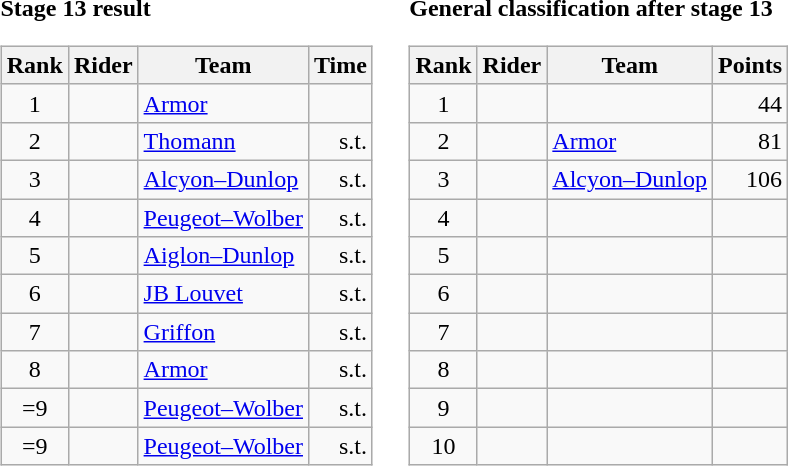<table>
<tr>
<td><strong>Stage 13 result</strong><br><table class="wikitable">
<tr>
<th scope="col">Rank</th>
<th scope="col">Rider</th>
<th scope="col">Team</th>
<th scope="col">Time</th>
</tr>
<tr>
<td style="text-align:center;">1</td>
<td></td>
<td><a href='#'>Armor</a></td>
<td style="text-align:right;"></td>
</tr>
<tr>
<td style="text-align:center;">2</td>
<td></td>
<td><a href='#'>Thomann</a></td>
<td style="text-align:right;">s.t.</td>
</tr>
<tr>
<td style="text-align:center;">3</td>
<td></td>
<td><a href='#'>Alcyon–Dunlop</a></td>
<td style="text-align:right;">s.t.</td>
</tr>
<tr>
<td style="text-align:center;">4</td>
<td></td>
<td><a href='#'>Peugeot–Wolber</a></td>
<td style="text-align:right;">s.t.</td>
</tr>
<tr>
<td style="text-align:center;">5</td>
<td></td>
<td><a href='#'>Aiglon–Dunlop</a></td>
<td style="text-align:right;">s.t.</td>
</tr>
<tr>
<td style="text-align:center;">6</td>
<td></td>
<td><a href='#'>JB Louvet</a></td>
<td style="text-align:right;">s.t.</td>
</tr>
<tr>
<td style="text-align:center;">7</td>
<td></td>
<td><a href='#'>Griffon</a></td>
<td style="text-align:right;">s.t.</td>
</tr>
<tr>
<td style="text-align:center;">8</td>
<td></td>
<td><a href='#'>Armor</a></td>
<td style="text-align:right;">s.t.</td>
</tr>
<tr>
<td style="text-align:center;">=9</td>
<td></td>
<td><a href='#'>Peugeot–Wolber</a></td>
<td style="text-align:right;">s.t.</td>
</tr>
<tr>
<td style="text-align:center;">=9</td>
<td></td>
<td><a href='#'>Peugeot–Wolber</a></td>
<td style="text-align:right;">s.t.</td>
</tr>
</table>
</td>
<td></td>
<td><strong>General classification after stage 13</strong><br><table class="wikitable">
<tr>
<th scope="col">Rank</th>
<th scope="col">Rider</th>
<th scope="col">Team</th>
<th scope="col">Points</th>
</tr>
<tr>
<td style="text-align:center;">1</td>
<td></td>
<td></td>
<td style="text-align:right;">44</td>
</tr>
<tr>
<td style="text-align:center;">2</td>
<td></td>
<td><a href='#'>Armor</a></td>
<td style="text-align:right;">81</td>
</tr>
<tr>
<td style="text-align:center;">3</td>
<td></td>
<td><a href='#'>Alcyon–Dunlop</a></td>
<td style="text-align:right;">106</td>
</tr>
<tr>
<td style="text-align:center;">4</td>
<td></td>
<td></td>
<td></td>
</tr>
<tr>
<td style="text-align:center;">5</td>
<td></td>
<td></td>
<td></td>
</tr>
<tr>
<td style="text-align:center;">6</td>
<td></td>
<td></td>
<td></td>
</tr>
<tr>
<td style="text-align:center;">7</td>
<td></td>
<td></td>
<td></td>
</tr>
<tr>
<td style="text-align:center;">8</td>
<td></td>
<td></td>
<td></td>
</tr>
<tr>
<td style="text-align:center;">9</td>
<td></td>
<td></td>
<td></td>
</tr>
<tr>
<td style="text-align:center;">10</td>
<td></td>
<td></td>
<td></td>
</tr>
</table>
</td>
</tr>
</table>
